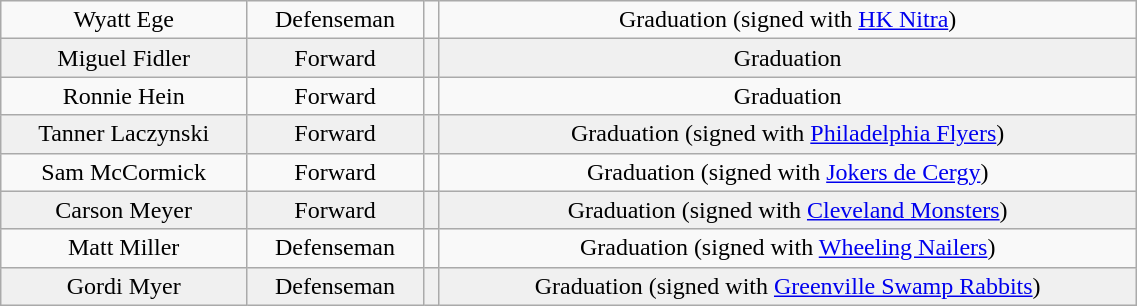<table class="wikitable" width="60%">
<tr align="center" bgcolor="">
<td>Wyatt Ege</td>
<td>Defenseman</td>
<td></td>
<td>Graduation (signed with <a href='#'>HK Nitra</a>)</td>
</tr>
<tr align="center" bgcolor="f0f0f0">
<td>Miguel Fidler</td>
<td>Forward</td>
<td></td>
<td>Graduation</td>
</tr>
<tr align="center" bgcolor="">
<td>Ronnie Hein</td>
<td>Forward</td>
<td></td>
<td>Graduation</td>
</tr>
<tr align="center" bgcolor="f0f0f0">
<td>Tanner Laczynski</td>
<td>Forward</td>
<td></td>
<td>Graduation (signed with <a href='#'>Philadelphia Flyers</a>)</td>
</tr>
<tr align="center" bgcolor="">
<td>Sam McCormick</td>
<td>Forward</td>
<td></td>
<td>Graduation (signed with <a href='#'>Jokers de Cergy</a>)</td>
</tr>
<tr align="center" bgcolor="f0f0f0">
<td>Carson Meyer</td>
<td>Forward</td>
<td></td>
<td>Graduation (signed with <a href='#'>Cleveland Monsters</a>)</td>
</tr>
<tr align="center" bgcolor="">
<td>Matt Miller</td>
<td>Defenseman</td>
<td></td>
<td>Graduation (signed with <a href='#'>Wheeling Nailers</a>)</td>
</tr>
<tr align="center" bgcolor="f0f0f0">
<td>Gordi Myer</td>
<td>Defenseman</td>
<td></td>
<td>Graduation (signed with <a href='#'>Greenville Swamp Rabbits</a>)</td>
</tr>
</table>
